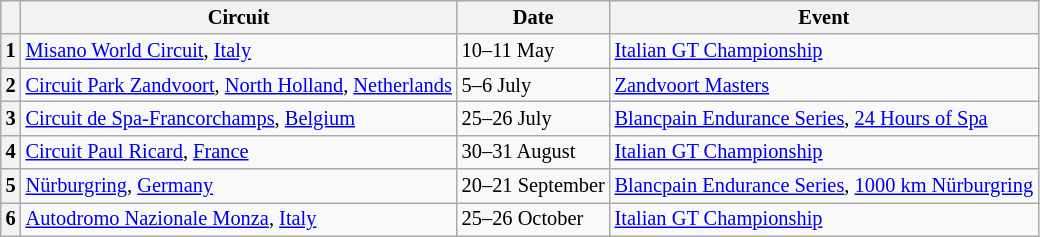<table class="wikitable" style="font-size: 85%;">
<tr>
<th></th>
<th>Circuit</th>
<th>Date</th>
<th>Event</th>
</tr>
<tr>
<th>1</th>
<td> <a href='#'>Misano World Circuit</a>, <a href='#'>Italy</a></td>
<td>10–11 May</td>
<td><a href='#'>Italian GT Championship</a></td>
</tr>
<tr>
<th>2</th>
<td> <a href='#'>Circuit Park Zandvoort</a>, <a href='#'>North Holland</a>, <a href='#'>Netherlands</a></td>
<td>5–6 July</td>
<td><a href='#'>Zandvoort Masters</a></td>
</tr>
<tr>
<th>3</th>
<td> <a href='#'>Circuit de Spa-Francorchamps</a>, <a href='#'>Belgium</a></td>
<td>25–26 July</td>
<td><a href='#'>Blancpain Endurance Series</a>, <a href='#'>24 Hours of Spa</a></td>
</tr>
<tr>
<th>4</th>
<td> <a href='#'>Circuit Paul Ricard</a>, <a href='#'>France</a></td>
<td>30–31 August</td>
<td><a href='#'>Italian GT Championship</a></td>
</tr>
<tr>
<th>5</th>
<td> <a href='#'>Nürburgring</a>, <a href='#'>Germany</a></td>
<td>20–21 September</td>
<td><a href='#'>Blancpain Endurance Series</a>, <a href='#'>1000 km Nürburgring</a></td>
</tr>
<tr>
<th>6</th>
<td> <a href='#'>Autodromo Nazionale Monza</a>, <a href='#'>Italy</a></td>
<td>25–26 October</td>
<td><a href='#'>Italian GT Championship</a></td>
</tr>
</table>
